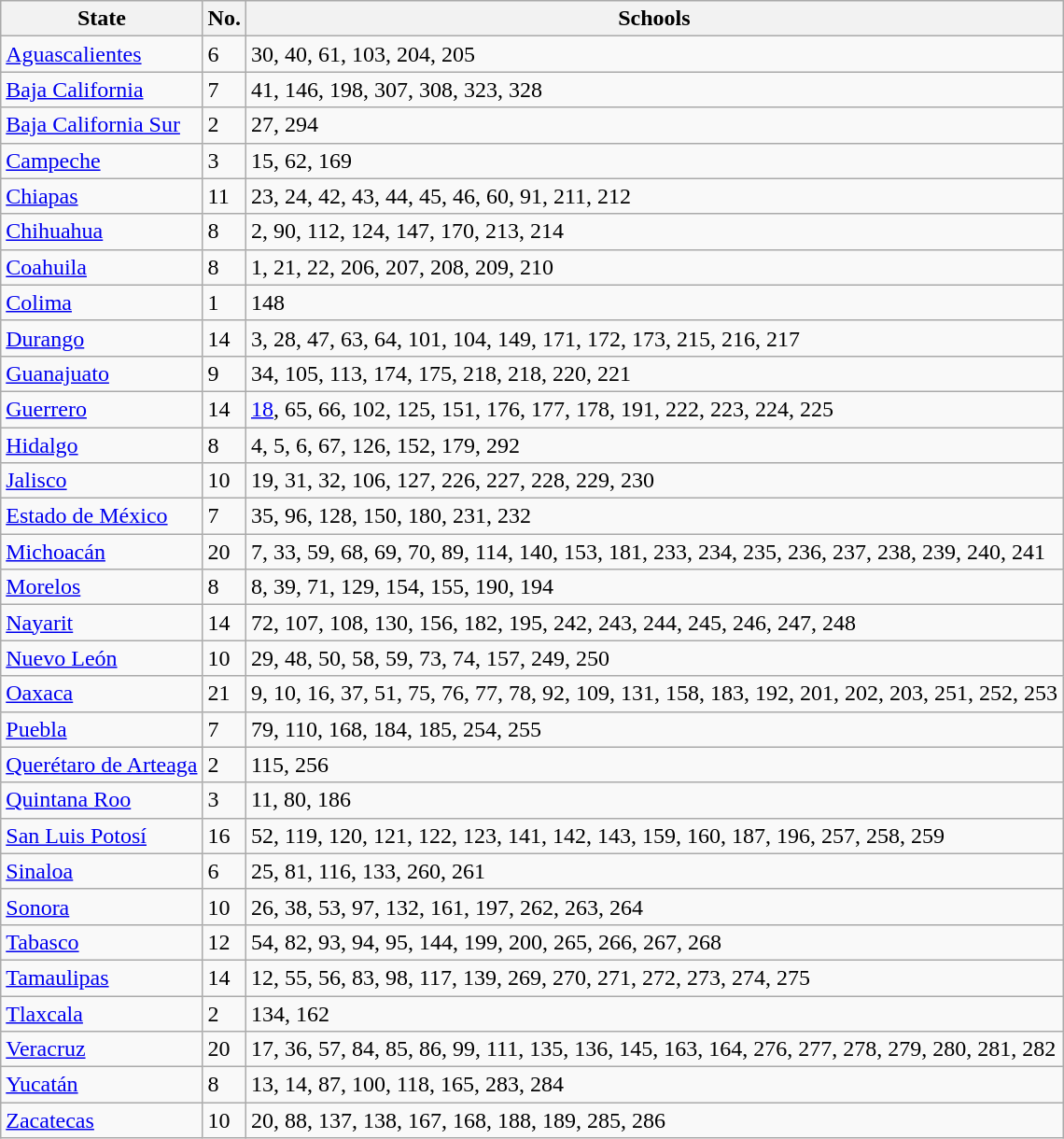<table class="wikitable">
<tr>
<th>State</th>
<th>No.</th>
<th>Schools</th>
</tr>
<tr>
<td><a href='#'>Aguascalientes</a></td>
<td>6</td>
<td>30, 40, 61, 103, 204, 205</td>
</tr>
<tr>
<td><a href='#'>Baja California</a></td>
<td>7</td>
<td>41, 146, 198, 307, 308, 323, 328</td>
</tr>
<tr>
<td><a href='#'>Baja California Sur</a></td>
<td>2</td>
<td>27, 294</td>
</tr>
<tr>
<td><a href='#'>Campeche</a></td>
<td>3</td>
<td>15, 62, 169</td>
</tr>
<tr>
<td><a href='#'>Chiapas</a></td>
<td>11</td>
<td>23, 24, 42, 43, 44, 45, 46, 60, 91, 211, 212</td>
</tr>
<tr>
<td><a href='#'>Chihuahua</a></td>
<td>8</td>
<td>2, 90, 112, 124, 147, 170, 213, 214</td>
</tr>
<tr>
<td><a href='#'>Coahuila</a></td>
<td>8</td>
<td>1, 21, 22, 206, 207, 208, 209, 210</td>
</tr>
<tr>
<td><a href='#'>Colima</a></td>
<td>1</td>
<td>148</td>
</tr>
<tr>
<td><a href='#'>Durango</a></td>
<td>14</td>
<td>3, 28, 47, 63, 64, 101, 104, 149, 171, 172, 173, 215, 216, 217</td>
</tr>
<tr>
<td><a href='#'>Guanajuato</a></td>
<td>9</td>
<td>34, 105, 113, 174, 175, 218, 218, 220, 221</td>
</tr>
<tr>
<td><a href='#'>Guerrero</a></td>
<td>14</td>
<td><a href='#'>18</a>, 65, 66, 102, 125, 151, 176, 177, 178, 191, 222, 223, 224, 225</td>
</tr>
<tr>
<td><a href='#'>Hidalgo</a></td>
<td>8</td>
<td>4, 5, 6, 67, 126, 152, 179, 292</td>
</tr>
<tr>
<td><a href='#'>Jalisco</a></td>
<td>10</td>
<td>19, 31, 32, 106, 127, 226, 227, 228, 229, 230</td>
</tr>
<tr>
<td><a href='#'>Estado de México</a></td>
<td>7</td>
<td>35, 96, 128, 150, 180, 231, 232</td>
</tr>
<tr>
<td><a href='#'>Michoacán</a></td>
<td>20</td>
<td>7, 33, 59, 68, 69, 70, 89, 114, 140, 153, 181, 233, 234, 235, 236, 237, 238, 239, 240, 241</td>
</tr>
<tr>
<td><a href='#'>Morelos</a></td>
<td>8</td>
<td>8, 39, 71, 129, 154, 155, 190, 194</td>
</tr>
<tr>
<td><a href='#'>Nayarit</a></td>
<td>14</td>
<td>72, 107, 108, 130, 156, 182, 195, 242, 243, 244, 245, 246, 247, 248</td>
</tr>
<tr>
<td><a href='#'>Nuevo León</a></td>
<td>10</td>
<td>29, 48, 50, 58, 59, 73, 74, 157, 249, 250</td>
</tr>
<tr>
<td><a href='#'>Oaxaca</a></td>
<td>21</td>
<td>9, 10, 16, 37, 51, 75, 76, 77, 78, 92, 109, 131, 158, 183, 192, 201, 202, 203, 251, 252, 253</td>
</tr>
<tr>
<td><a href='#'>Puebla</a></td>
<td>7</td>
<td>79, 110, 168, 184, 185, 254, 255</td>
</tr>
<tr>
<td><a href='#'>Querétaro de Arteaga</a></td>
<td>2</td>
<td>115, 256</td>
</tr>
<tr>
<td><a href='#'>Quintana Roo</a></td>
<td>3</td>
<td>11, 80, 186</td>
</tr>
<tr>
<td><a href='#'>San Luis Potosí</a></td>
<td>16</td>
<td>52, 119, 120, 121, 122, 123, 141, 142, 143, 159, 160, 187, 196, 257, 258, 259</td>
</tr>
<tr>
<td><a href='#'>Sinaloa</a></td>
<td>6</td>
<td>25, 81, 116, 133, 260, 261</td>
</tr>
<tr>
<td><a href='#'>Sonora</a></td>
<td>10</td>
<td>26, 38, 53, 97, 132, 161, 197, 262, 263, 264</td>
</tr>
<tr>
<td><a href='#'>Tabasco</a></td>
<td>12</td>
<td>54, 82, 93, 94, 95, 144, 199, 200, 265, 266, 267, 268</td>
</tr>
<tr>
<td><a href='#'>Tamaulipas</a></td>
<td>14</td>
<td>12, 55, 56, 83, 98, 117, 139, 269, 270, 271, 272, 273, 274, 275</td>
</tr>
<tr>
<td><a href='#'>Tlaxcala</a></td>
<td>2</td>
<td>134, 162</td>
</tr>
<tr>
<td><a href='#'>Veracruz</a></td>
<td>20</td>
<td>17, 36, 57, 84, 85, 86, 99, 111, 135, 136, 145, 163, 164, 276, 277, 278, 279, 280, 281, 282</td>
</tr>
<tr>
<td><a href='#'>Yucatán</a></td>
<td>8</td>
<td>13, 14, 87, 100, 118, 165, 283, 284</td>
</tr>
<tr>
<td><a href='#'>Zacatecas</a></td>
<td>10</td>
<td>20, 88, 137, 138, 167, 168, 188, 189, 285, 286</td>
</tr>
</table>
